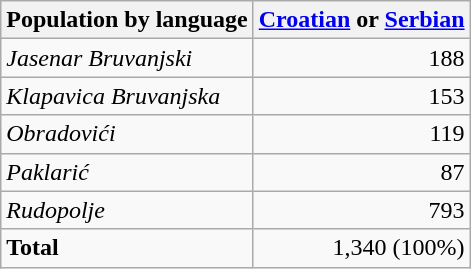<table class="wikitable sortable">
<tr>
<th>Population by language</th>
<th><a href='#'>Croatian</a> or <a href='#'>Serbian</a></th>
</tr>
<tr>
<td><em>Jasenar Bruvanjski</em></td>
<td align="right">188</td>
</tr>
<tr>
<td><em>Klapavica Bruvanjska</em></td>
<td align="right">153</td>
</tr>
<tr>
<td><em>Obradovići</em></td>
<td align="right">119</td>
</tr>
<tr>
<td><em>Paklarić</em></td>
<td align="right">87</td>
</tr>
<tr>
<td><em>Rudopolje</em></td>
<td align="right">793</td>
</tr>
<tr>
<td><strong>Total</strong></td>
<td align="right">1,340 (100%)</td>
</tr>
</table>
